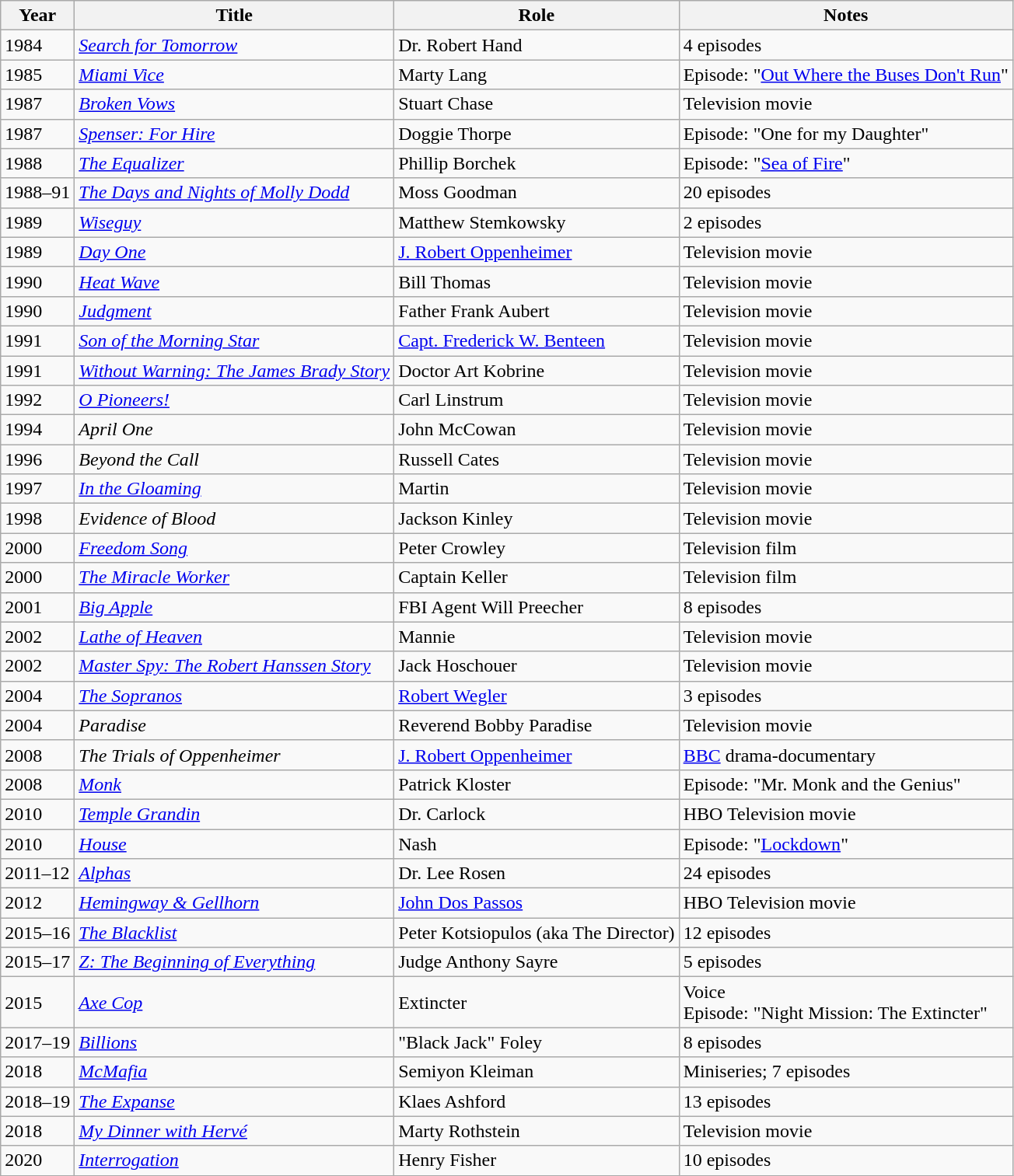<table class="wikitable sortable">
<tr>
<th>Year</th>
<th>Title</th>
<th>Role</th>
<th>Notes</th>
</tr>
<tr>
<td>1984</td>
<td><em><a href='#'>Search for Tomorrow</a></em></td>
<td>Dr. Robert Hand</td>
<td>4 episodes</td>
</tr>
<tr>
<td>1985</td>
<td><em><a href='#'>Miami Vice</a></em></td>
<td>Marty Lang</td>
<td>Episode: "<a href='#'>Out Where the Buses Don't Run</a>"</td>
</tr>
<tr>
<td>1987</td>
<td><em><a href='#'>Broken Vows</a></em></td>
<td>Stuart Chase</td>
<td>Television movie</td>
</tr>
<tr>
<td>1987</td>
<td><em><a href='#'>Spenser: For Hire</a></em></td>
<td>Doggie Thorpe</td>
<td>Episode: "One for my Daughter"</td>
</tr>
<tr>
<td>1988</td>
<td><em><a href='#'>The Equalizer</a></em></td>
<td>Phillip Borchek</td>
<td>Episode: "<a href='#'>Sea of Fire</a>"</td>
</tr>
<tr>
<td>1988–91</td>
<td><em><a href='#'>The Days and Nights of Molly Dodd</a></em></td>
<td>Moss Goodman</td>
<td>20 episodes</td>
</tr>
<tr>
<td>1989</td>
<td><em><a href='#'>Wiseguy</a></em></td>
<td>Matthew Stemkowsky</td>
<td>2 episodes</td>
</tr>
<tr>
<td>1989</td>
<td><em><a href='#'>Day One</a></em></td>
<td><a href='#'>J. Robert Oppenheimer</a></td>
<td>Television movie</td>
</tr>
<tr>
<td>1990</td>
<td><em><a href='#'>Heat Wave</a></em></td>
<td>Bill Thomas</td>
<td>Television movie</td>
</tr>
<tr>
<td>1990</td>
<td><em><a href='#'>Judgment</a></em></td>
<td>Father Frank Aubert</td>
<td>Television movie</td>
</tr>
<tr>
<td>1991</td>
<td><em><a href='#'>Son of the Morning Star</a></em></td>
<td><a href='#'>Capt. Frederick W. Benteen</a></td>
<td>Television movie</td>
</tr>
<tr>
<td>1991</td>
<td><em><a href='#'>Without Warning: The James Brady Story</a></em></td>
<td>Doctor Art Kobrine</td>
<td>Television movie</td>
</tr>
<tr>
<td>1992</td>
<td><em><a href='#'>O Pioneers!</a></em></td>
<td>Carl Linstrum</td>
<td>Television movie</td>
</tr>
<tr>
<td>1994</td>
<td><em>April One</em></td>
<td>John McCowan</td>
<td>Television movie</td>
</tr>
<tr>
<td>1996</td>
<td><em>Beyond the Call</em></td>
<td>Russell Cates</td>
<td>Television movie</td>
</tr>
<tr>
<td>1997</td>
<td><em><a href='#'>In the Gloaming</a></em></td>
<td>Martin</td>
<td>Television movie</td>
</tr>
<tr>
<td>1998</td>
<td><em>Evidence of Blood</em></td>
<td>Jackson Kinley</td>
<td>Television movie</td>
</tr>
<tr>
<td>2000</td>
<td><em><a href='#'>Freedom Song</a></em></td>
<td>Peter Crowley</td>
<td>Television film</td>
</tr>
<tr>
<td>2000</td>
<td><em><a href='#'>The Miracle Worker</a></em></td>
<td>Captain Keller</td>
<td>Television film</td>
</tr>
<tr>
<td>2001</td>
<td><em><a href='#'>Big Apple</a></em></td>
<td>FBI Agent Will Preecher</td>
<td>8 episodes</td>
</tr>
<tr>
<td>2002</td>
<td><em><a href='#'>Lathe of Heaven</a></em></td>
<td>Mannie</td>
<td>Television movie</td>
</tr>
<tr>
<td>2002</td>
<td><em><a href='#'>Master Spy: The Robert Hanssen Story</a></em></td>
<td>Jack Hoschouer</td>
<td>Television movie</td>
</tr>
<tr>
<td>2004</td>
<td><em><a href='#'>The Sopranos</a></em></td>
<td><a href='#'>Robert Wegler</a></td>
<td>3 episodes</td>
</tr>
<tr>
<td>2004</td>
<td><em>Paradise</em></td>
<td>Reverend Bobby Paradise</td>
<td>Television movie</td>
</tr>
<tr>
<td>2008</td>
<td><em>The Trials of Oppenheimer</em></td>
<td><a href='#'>J. Robert Oppenheimer</a></td>
<td><a href='#'>BBC</a> drama-documentary</td>
</tr>
<tr>
<td>2008</td>
<td><em><a href='#'>Monk</a></em></td>
<td>Patrick Kloster</td>
<td>Episode: "Mr. Monk and the Genius"</td>
</tr>
<tr>
<td>2010</td>
<td><em><a href='#'>Temple Grandin</a></em></td>
<td>Dr. Carlock</td>
<td>HBO Television movie</td>
</tr>
<tr>
<td>2010</td>
<td><em><a href='#'>House</a></em></td>
<td>Nash</td>
<td>Episode: "<a href='#'>Lockdown</a>"</td>
</tr>
<tr>
<td>2011–12</td>
<td><em><a href='#'>Alphas</a></em></td>
<td>Dr. Lee Rosen</td>
<td>24 episodes</td>
</tr>
<tr>
<td>2012</td>
<td><em><a href='#'>Hemingway & Gellhorn</a></em></td>
<td><a href='#'>John Dos Passos</a></td>
<td>HBO Television movie</td>
</tr>
<tr>
<td>2015–16</td>
<td><em><a href='#'>The Blacklist</a></em></td>
<td>Peter Kotsiopulos (aka The Director)</td>
<td>12 episodes</td>
</tr>
<tr>
<td>2015–17</td>
<td><em><a href='#'>Z: The Beginning of Everything</a></em></td>
<td>Judge Anthony Sayre</td>
<td>5 episodes</td>
</tr>
<tr>
<td>2015</td>
<td><em><a href='#'>Axe Cop</a></em></td>
<td>Extincter</td>
<td>Voice<br>Episode: "Night Mission: The Extincter"</td>
</tr>
<tr>
<td>2017–19</td>
<td><em><a href='#'>Billions</a></em></td>
<td>"Black Jack" Foley</td>
<td>8 episodes</td>
</tr>
<tr>
<td>2018</td>
<td><em><a href='#'>McMafia</a></em></td>
<td>Semiyon Kleiman</td>
<td>Miniseries; 7 episodes</td>
</tr>
<tr>
<td>2018–19</td>
<td><em><a href='#'>The Expanse</a></em></td>
<td>Klaes Ashford</td>
<td>13 episodes</td>
</tr>
<tr>
<td>2018</td>
<td><em><a href='#'>My Dinner with Hervé</a></em></td>
<td>Marty Rothstein</td>
<td>Television movie</td>
</tr>
<tr>
<td>2020</td>
<td><em><a href='#'>Interrogation</a></em></td>
<td>Henry Fisher</td>
<td>10 episodes</td>
</tr>
</table>
